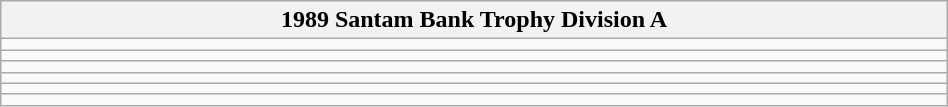<table class="wikitable" width=50%>
<tr>
<th>1989 Santam Bank Trophy Division A</th>
</tr>
<tr>
<td></td>
</tr>
<tr>
<td></td>
</tr>
<tr>
<td></td>
</tr>
<tr>
<td></td>
</tr>
<tr>
<td></td>
</tr>
<tr>
<td></td>
</tr>
</table>
